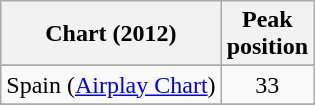<table class="wikitable sortable">
<tr>
<th>Chart (2012)</th>
<th>Peak<br>position</th>
</tr>
<tr>
</tr>
<tr>
</tr>
<tr>
</tr>
<tr>
</tr>
<tr>
<td>Spain (<a href='#'>Airplay Chart</a>)</td>
<td style="text-align:center;">33</td>
</tr>
<tr>
</tr>
<tr>
</tr>
</table>
